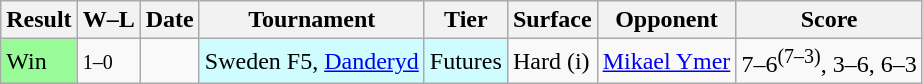<table class="sortable wikitable">
<tr>
<th>Result</th>
<th class="unsortable">W–L</th>
<th>Date</th>
<th>Tournament</th>
<th>Tier</th>
<th>Surface</th>
<th>Opponent</th>
<th class="unsortable">Score</th>
</tr>
<tr>
<td style="background:#98fb98;">Win</td>
<td><small>1–0</small></td>
<td></td>
<td style="background:#cffcff;">Sweden F5, <a href='#'>Danderyd</a></td>
<td style="background:#cffcff;">Futures</td>
<td>Hard (i)</td>
<td> <a href='#'>Mikael Ymer</a></td>
<td>7–6<sup>(7–3)</sup>, 3–6, 6–3</td>
</tr>
</table>
